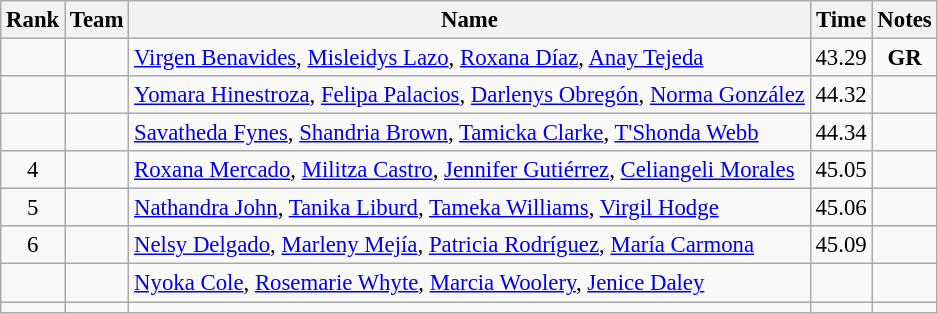<table class="wikitable sortable" style="text-align:center;font-size:95%">
<tr>
<th>Rank</th>
<th>Team</th>
<th>Name</th>
<th>Time</th>
<th>Notes</th>
</tr>
<tr>
<td></td>
<td align=left></td>
<td align=left><a href='#'>Virgen Benavides</a>, <a href='#'>Misleidys Lazo</a>, <a href='#'>Roxana Díaz</a>, <a href='#'>Anay Tejeda</a></td>
<td>43.29</td>
<td><strong>GR</strong></td>
</tr>
<tr>
<td></td>
<td align=left></td>
<td align=left><a href='#'>Yomara Hinestroza</a>, <a href='#'>Felipa Palacios</a>, <a href='#'>Darlenys Obregón</a>, <a href='#'>Norma González</a></td>
<td>44.32</td>
<td></td>
</tr>
<tr>
<td></td>
<td align=left></td>
<td align=left><a href='#'>Savatheda Fynes</a>, <a href='#'>Shandria Brown</a>, <a href='#'>Tamicka Clarke</a>, <a href='#'>T'Shonda Webb</a></td>
<td>44.34</td>
<td></td>
</tr>
<tr>
<td>4</td>
<td align=left></td>
<td align=left><a href='#'>Roxana Mercado</a>, <a href='#'>Militza Castro</a>, <a href='#'>Jennifer Gutiérrez</a>, <a href='#'>Celiangeli Morales</a></td>
<td>45.05</td>
<td></td>
</tr>
<tr>
<td>5</td>
<td align=left></td>
<td align=left><a href='#'>Nathandra John</a>, <a href='#'>Tanika Liburd</a>, <a href='#'>Tameka Williams</a>, <a href='#'>Virgil Hodge</a></td>
<td>45.06</td>
<td></td>
</tr>
<tr>
<td>6</td>
<td align=left></td>
<td align=left><a href='#'>Nelsy Delgado</a>, <a href='#'>Marleny Mejía</a>, <a href='#'>Patricia Rodríguez</a>, <a href='#'>María Carmona</a></td>
<td>45.09</td>
<td></td>
</tr>
<tr>
<td></td>
<td align=left></td>
<td align=left><a href='#'>Nyoka Cole</a>, <a href='#'>Rosemarie Whyte</a>, <a href='#'>Marcia Woolery</a>, <a href='#'>Jenice Daley</a></td>
<td></td>
<td></td>
</tr>
<tr>
<td></td>
<td align=left></td>
<td align=left></td>
<td></td>
<td></td>
</tr>
</table>
